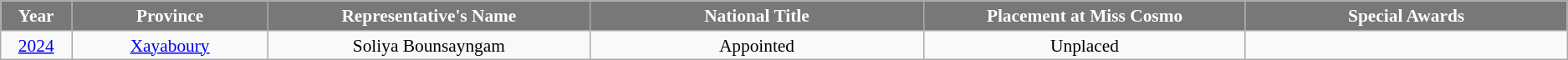<table class="wikitable " style="font-size: 89%; text-align:center">
<tr>
<th width="50" style="background-color:#787878;color:#FFFFFF;">Year</th>
<th width="150" style="background-color:#787878;color:#FFFFFF;">Province</th>
<th width="250" style="background-color:#787878;color:#FFFFFF;">Representative's Name</th>
<th width="260" style="background-color:#787878;color:#FFFFFF;">National Title</th>
<th width="250" style="background-color:#787878;color:#FFFFFF;">Placement at Miss Cosmo</th>
<th width="250" style="background-color:#787878;color:#FFFFFF;">Special Awards</th>
</tr>
<tr>
<td><a href='#'>2024</a></td>
<td><a href='#'>Xayaboury</a></td>
<td>Soliya Bounsayngam</td>
<td>Appointed</td>
<td>Unplaced</td>
<td></td>
</tr>
</table>
